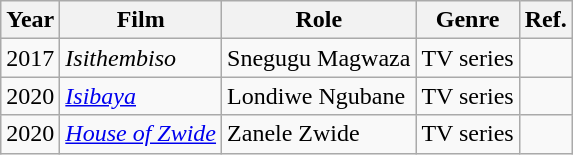<table class="wikitable">
<tr>
<th>Year</th>
<th>Film</th>
<th>Role</th>
<th>Genre</th>
<th>Ref.</th>
</tr>
<tr>
<td>2017</td>
<td><em>Isithembiso</em></td>
<td>Snegugu Magwaza</td>
<td>TV series</td>
<td></td>
</tr>
<tr>
<td>2020</td>
<td><em><a href='#'>Isibaya</a></em></td>
<td>Londiwe Ngubane</td>
<td>TV series</td>
<td></td>
</tr>
<tr>
<td>2020</td>
<td><em><a href='#'>House of Zwide</a></em></td>
<td>Zanele Zwide</td>
<td>TV series</td>
<td></td>
</tr>
</table>
